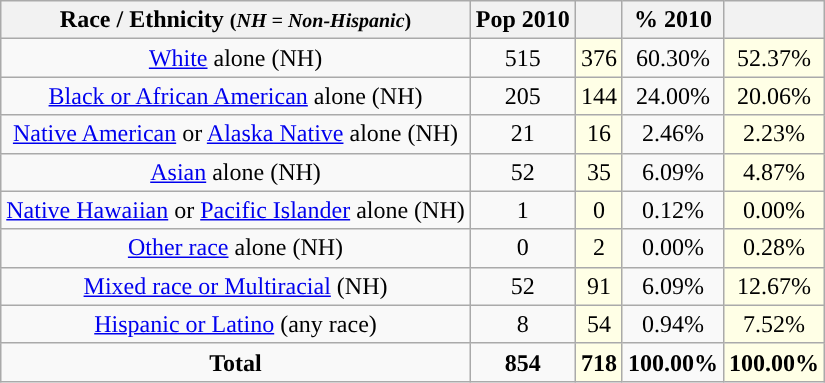<table class="wikitable" style="text-align:center;">
<tr>
<th>Race / Ethnicity <small>(<em>NH = Non-Hispanic</em>)</small></th>
<th>Pop 2010</th>
<th></th>
<th>% 2010</th>
<th></th>
</tr>
<tr>
<td><a href='#'>White</a> alone (NH)</td>
<td>515</td>
<td style='background: #ffffe6;'>376</td>
<td>60.30%</td>
<td style='background: #ffffe6;'>52.37%</td>
</tr>
<tr>
<td><a href='#'>Black or African American</a> alone (NH)</td>
<td>205</td>
<td style='background: #ffffe6;'>144</td>
<td>24.00%</td>
<td style='background: #ffffe6;'>20.06%</td>
</tr>
<tr>
<td><a href='#'>Native American</a> or <a href='#'>Alaska Native</a> alone (NH)</td>
<td>21</td>
<td style='background: #ffffe6;'>16</td>
<td>2.46%</td>
<td style='background: #ffffe6;'>2.23%</td>
</tr>
<tr>
<td><a href='#'>Asian</a> alone (NH)</td>
<td>52</td>
<td style='background: #ffffe6;'>35</td>
<td>6.09%</td>
<td style='background: #ffffe6;'>4.87%</td>
</tr>
<tr>
<td><a href='#'>Native Hawaiian</a> or <a href='#'>Pacific Islander</a> alone (NH)</td>
<td>1</td>
<td style='background: #ffffe6;'>0</td>
<td>0.12%</td>
<td style='background: #ffffe6;'>0.00%</td>
</tr>
<tr>
<td><a href='#'>Other race</a> alone (NH)</td>
<td>0</td>
<td style='background: #ffffe6;'>2</td>
<td>0.00%</td>
<td style='background: #ffffe6;'>0.28%</td>
</tr>
<tr>
<td><a href='#'>Mixed race or Multiracial</a> (NH)</td>
<td>52</td>
<td style='background: #ffffe6;'>91</td>
<td>6.09%</td>
<td style='background: #ffffe6;'>12.67%</td>
</tr>
<tr>
<td><a href='#'>Hispanic or Latino</a> (any race)</td>
<td>8</td>
<td style='background: #ffffe6;'>54</td>
<td>0.94%</td>
<td style='background: #ffffe6;'>7.52%</td>
</tr>
<tr>
<td><strong>Total</strong></td>
<td><strong>854</strong></td>
<td style='background: #ffffe6;'><strong>718</strong></td>
<td><strong>100.00%</strong></td>
<td style='background: #ffffe6;'><strong>100.00%</strong></td>
</tr>
</table>
